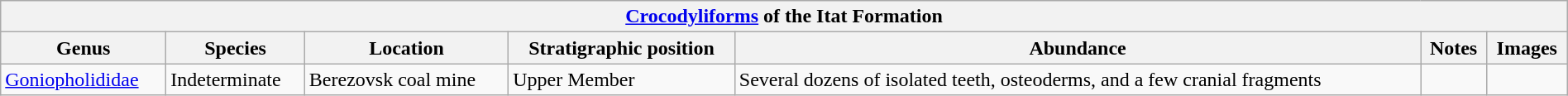<table class="wikitable" align="center" width="100%">
<tr>
<th colspan="7" align="center"><a href='#'>Crocodyliforms</a> of the Itat Formation</th>
</tr>
<tr>
<th>Genus</th>
<th>Species</th>
<th>Location</th>
<th>Stratigraphic position</th>
<th>Abundance</th>
<th>Notes</th>
<th>Images</th>
</tr>
<tr>
<td><a href='#'>Goniopholididae</a></td>
<td>Indeterminate</td>
<td>Berezovsk coal mine</td>
<td>Upper Member</td>
<td>Several dozens of isolated teeth, osteoderms, and a few cranial fragments</td>
<td></td>
<td></td>
</tr>
</table>
